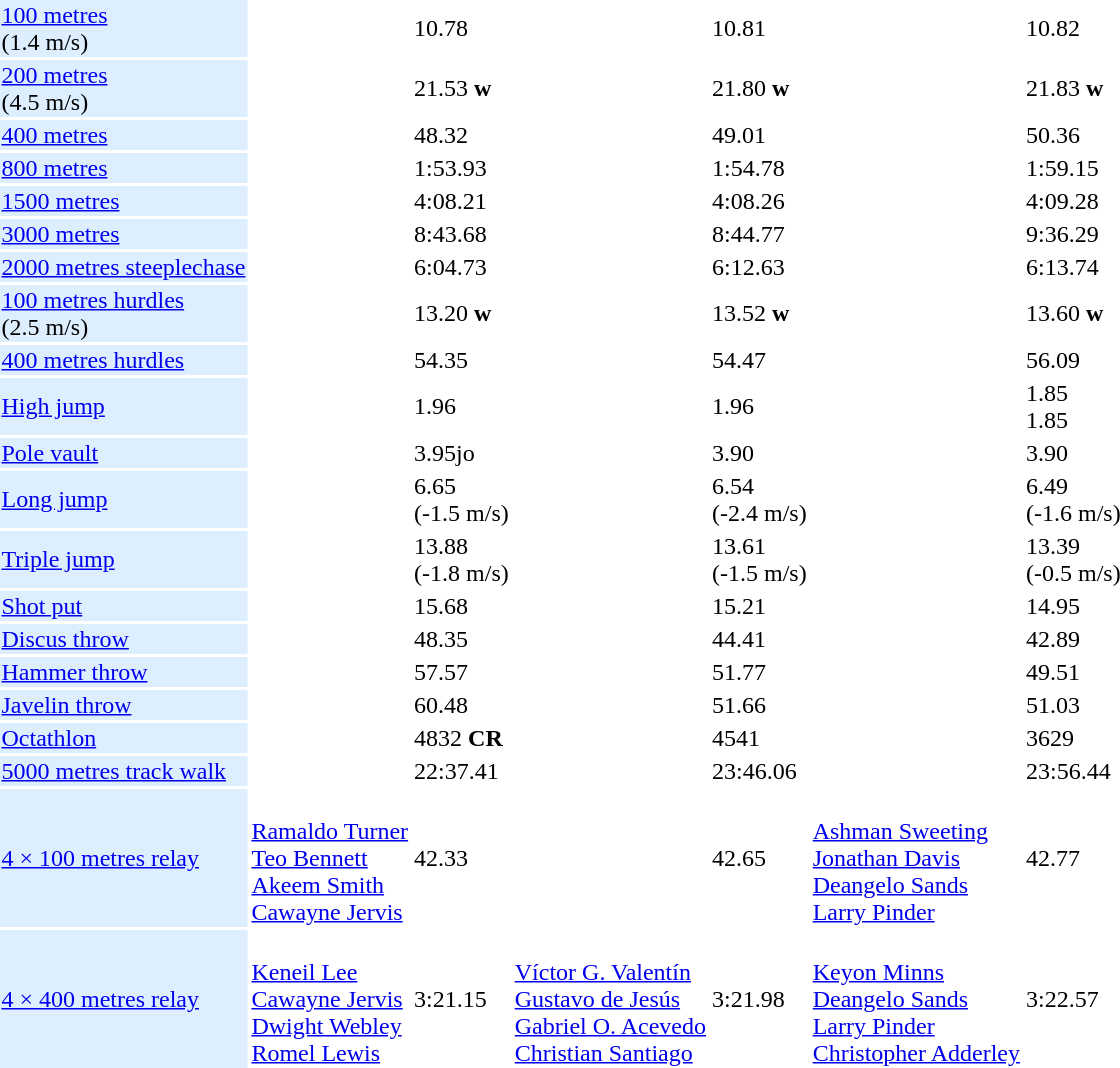<table>
<tr>
<td bgcolor = DDEEFF><a href='#'>100 metres</a> <br> (1.4 m/s)</td>
<td></td>
<td>10.78</td>
<td></td>
<td>10.81</td>
<td></td>
<td>10.82</td>
</tr>
<tr>
<td bgcolor = DDEEFF><a href='#'>200 metres</a> <br> (4.5 m/s)</td>
<td></td>
<td>21.53 <strong>w</strong></td>
<td></td>
<td>21.80 <strong>w</strong></td>
<td></td>
<td>21.83 <strong>w</strong></td>
</tr>
<tr>
<td bgcolor = DDEEFF><a href='#'>400 metres</a></td>
<td></td>
<td>48.32</td>
<td></td>
<td>49.01</td>
<td></td>
<td>50.36</td>
</tr>
<tr>
<td bgcolor = DDEEFF><a href='#'>800 metres</a></td>
<td></td>
<td>1:53.93</td>
<td></td>
<td>1:54.78</td>
<td></td>
<td>1:59.15</td>
</tr>
<tr>
<td bgcolor = DDEEFF><a href='#'>1500 metres</a></td>
<td></td>
<td>4:08.21</td>
<td></td>
<td>4:08.26</td>
<td></td>
<td>4:09.28</td>
</tr>
<tr>
<td bgcolor = DDEEFF><a href='#'>3000 metres</a></td>
<td></td>
<td>8:43.68</td>
<td></td>
<td>8:44.77</td>
<td></td>
<td>9:36.29</td>
</tr>
<tr>
<td bgcolor = DDEEFF><a href='#'>2000 metres steeplechase</a></td>
<td></td>
<td>6:04.73</td>
<td></td>
<td>6:12.63</td>
<td></td>
<td>6:13.74</td>
</tr>
<tr>
<td bgcolor = DDEEFF><a href='#'>100 metres hurdles</a> <br> (2.5 m/s)</td>
<td></td>
<td>13.20 <strong>w</strong></td>
<td></td>
<td>13.52 <strong>w</strong></td>
<td></td>
<td>13.60 <strong>w</strong></td>
</tr>
<tr>
<td bgcolor = DDEEFF><a href='#'>400 metres hurdles</a></td>
<td></td>
<td>54.35</td>
<td></td>
<td>54.47</td>
<td></td>
<td>56.09</td>
</tr>
<tr>
<td bgcolor = DDEEFF><a href='#'>High jump</a></td>
<td></td>
<td>1.96</td>
<td></td>
<td>1.96</td>
<td> <br> </td>
<td>1.85 <br> 1.85</td>
</tr>
<tr>
<td bgcolor = DDEEFF><a href='#'>Pole vault</a></td>
<td></td>
<td>3.95jo</td>
<td></td>
<td>3.90</td>
<td></td>
<td>3.90</td>
</tr>
<tr>
<td bgcolor = DDEEFF><a href='#'>Long jump</a></td>
<td></td>
<td>6.65 <br> (-1.5 m/s)</td>
<td></td>
<td>6.54 <br> (-2.4 m/s)</td>
<td></td>
<td>6.49 <br> (-1.6 m/s)</td>
</tr>
<tr>
<td bgcolor = DDEEFF><a href='#'>Triple jump</a></td>
<td></td>
<td>13.88 <br> (-1.8 m/s)</td>
<td></td>
<td>13.61 <br> (-1.5 m/s)</td>
<td></td>
<td>13.39 <br> (-0.5 m/s)</td>
</tr>
<tr>
<td bgcolor = DDEEFF><a href='#'>Shot put</a></td>
<td></td>
<td>15.68</td>
<td></td>
<td>15.21</td>
<td></td>
<td>14.95</td>
</tr>
<tr>
<td bgcolor = DDEEFF><a href='#'>Discus throw</a></td>
<td></td>
<td>48.35</td>
<td></td>
<td>44.41</td>
<td></td>
<td>42.89</td>
</tr>
<tr>
<td bgcolor = DDEEFF><a href='#'>Hammer throw</a></td>
<td></td>
<td>57.57</td>
<td></td>
<td>51.77</td>
<td></td>
<td>49.51</td>
</tr>
<tr>
<td bgcolor = DDEEFF><a href='#'>Javelin throw</a></td>
<td></td>
<td>60.48</td>
<td></td>
<td>51.66</td>
<td></td>
<td>51.03</td>
</tr>
<tr>
<td bgcolor = DDEEFF><a href='#'>Octathlon</a></td>
<td></td>
<td>4832 <strong>CR</strong></td>
<td></td>
<td>4541</td>
<td></td>
<td>3629</td>
</tr>
<tr>
<td bgcolor = DDEEFF><a href='#'>5000 metres track walk</a></td>
<td></td>
<td>22:37.41</td>
<td></td>
<td>23:46.06</td>
<td></td>
<td>23:56.44</td>
</tr>
<tr>
<td bgcolor = DDEEFF><a href='#'>4 × 100 metres relay</a></td>
<td> <br><a href='#'>Ramaldo Turner</a>  <br><a href='#'>Teo Bennett</a> <br><a href='#'>Akeem Smith</a> <br><a href='#'>Cawayne Jervis</a></td>
<td>42.33</td>
<td></td>
<td>42.65</td>
<td> <br><a href='#'>Ashman Sweeting</a> <br><a href='#'>Jonathan Davis</a> <br><a href='#'>Deangelo Sands</a> <br><a href='#'>Larry Pinder</a></td>
<td>42.77</td>
</tr>
<tr>
<td bgcolor = DDEEFF><a href='#'>4 × 400 metres relay</a></td>
<td> <br><a href='#'>Keneil Lee</a> <br><a href='#'>Cawayne Jervis</a> <br><a href='#'>Dwight Webley</a> <br><a href='#'>Romel Lewis</a></td>
<td>3:21.15</td>
<td> <br><a href='#'>Víctor G. Valentín</a> <br><a href='#'>Gustavo de Jesús</a> <br><a href='#'>Gabriel O. Acevedo</a> <br><a href='#'>Christian Santiago</a></td>
<td>3:21.98</td>
<td> <br><a href='#'>Keyon Minns</a> <br><a href='#'>Deangelo Sands</a> <br><a href='#'>Larry Pinder</a> <br><a href='#'>Christopher Adderley</a></td>
<td>3:22.57</td>
</tr>
</table>
